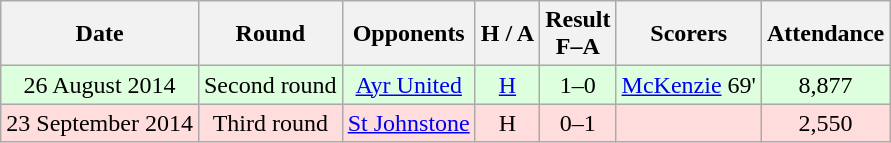<table class="wikitable" style="text-align:center">
<tr>
<th>Date</th>
<th>Round</th>
<th>Opponents</th>
<th>H / A</th>
<th>Result<br>F–A</th>
<th>Scorers</th>
<th>Attendance</th>
</tr>
<tr bgcolor=#ddffdd>
<td>26 August 2014</td>
<td>Second round</td>
<td><a href='#'>Ayr United</a></td>
<td><a href='#'>H</a></td>
<td>1–0</td>
<td><a href='#'>McKenzie</a> 69'</td>
<td>8,877</td>
</tr>
<tr bgcolor=#ffdddd>
<td>23 September 2014</td>
<td>Third round</td>
<td><a href='#'>St Johnstone</a></td>
<td>H</td>
<td>0–1</td>
<td></td>
<td>2,550</td>
</tr>
</table>
